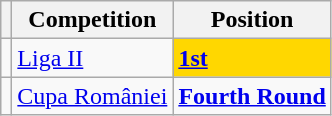<table class="wikitable">
<tr>
<th></th>
<th>Competition</th>
<th>Position</th>
</tr>
<tr>
<td></td>
<td><a href='#'>Liga II</a></td>
<td style="background:gold;"><strong><a href='#'>1st</a></strong></td>
</tr>
<tr>
<td></td>
<td><a href='#'>Cupa României</a></td>
<td><strong><a href='#'>Fourth Round</a></strong></td>
</tr>
</table>
